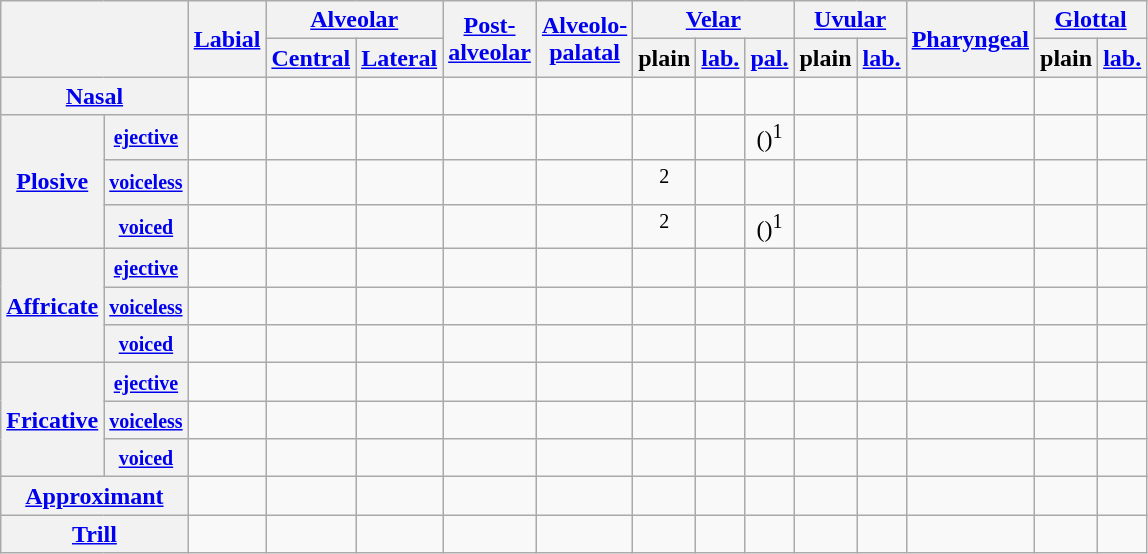<table class="wikitable" style=text-align:center>
<tr>
<th rowspan="2" colspan="2"></th>
<th rowspan="2"><a href='#'>Labial</a></th>
<th colspan="2"><a href='#'>Alveolar</a></th>
<th rowspan="2"><a href='#'>Post-<br>alveolar</a></th>
<th rowspan="2"><a href='#'>Alveolo-<br>palatal</a></th>
<th colspan="3"><a href='#'>Velar</a></th>
<th colspan="2"><a href='#'>Uvular</a></th>
<th rowspan="2"><a href='#'>Pharyngeal</a></th>
<th colspan="2"><a href='#'>Glottal</a></th>
</tr>
<tr class=small>
<th><a href='#'>Central</a></th>
<th><a href='#'>Lateral</a></th>
<th>plain</th>
<th><a href='#'>lab.</a></th>
<th><a href='#'>pal.</a></th>
<th>plain</th>
<th><a href='#'>lab.</a></th>
<th>plain</th>
<th><a href='#'>lab.</a></th>
</tr>
<tr>
<th colspan=2><a href='#'>Nasal</a></th>
<td></td>
<td></td>
<td></td>
<td></td>
<td></td>
<td></td>
<td></td>
<td></td>
<td></td>
<td></td>
<td></td>
<td></td>
<td></td>
</tr>
<tr>
<th rowspan="3"><a href='#'>Plosive</a></th>
<th><small><a href='#'>ejective</a></small></th>
<td></td>
<td></td>
<td></td>
<td></td>
<td></td>
<td></td>
<td></td>
<td>()<sup>1</sup></td>
<td></td>
<td></td>
<td></td>
<td></td>
<td></td>
</tr>
<tr>
<th><small><a href='#'>voiceless</a></small></th>
<td></td>
<td></td>
<td></td>
<td></td>
<td></td>
<td><sup>2</sup></td>
<td></td>
<td></td>
<td></td>
<td></td>
<td></td>
<td></td>
<td></td>
</tr>
<tr>
<th><small><a href='#'>voiced</a></small></th>
<td></td>
<td></td>
<td></td>
<td></td>
<td></td>
<td><sup>2</sup></td>
<td></td>
<td>()<sup>1</sup></td>
<td></td>
<td></td>
<td></td>
<td></td>
<td></td>
</tr>
<tr>
<th rowspan="3"><a href='#'>Affricate</a></th>
<th><small><a href='#'>ejective</a></small></th>
<td></td>
<td></td>
<td></td>
<td></td>
<td></td>
<td></td>
<td></td>
<td></td>
<td></td>
<td></td>
<td></td>
<td></td>
<td></td>
</tr>
<tr>
<th><small><a href='#'>voiceless</a></small></th>
<td></td>
<td></td>
<td></td>
<td></td>
<td></td>
<td></td>
<td></td>
<td></td>
<td></td>
<td></td>
<td></td>
<td></td>
<td></td>
</tr>
<tr>
<th><small><a href='#'>voiced</a></small></th>
<td></td>
<td></td>
<td></td>
<td></td>
<td></td>
<td></td>
<td></td>
<td></td>
<td></td>
<td></td>
<td></td>
<td></td>
<td></td>
</tr>
<tr>
<th rowspan="3"><a href='#'>Fricative</a></th>
<th><small><a href='#'>ejective</a></small></th>
<td></td>
<td></td>
<td></td>
<td></td>
<td></td>
<td></td>
<td></td>
<td></td>
<td></td>
<td></td>
<td></td>
<td></td>
<td></td>
</tr>
<tr>
<th><small><a href='#'>voiceless</a></small></th>
<td></td>
<td></td>
<td></td>
<td></td>
<td></td>
<td></td>
<td></td>
<td></td>
<td></td>
<td></td>
<td></td>
<td></td>
<td></td>
</tr>
<tr>
<th><small><a href='#'>voiced</a></small></th>
<td></td>
<td></td>
<td></td>
<td></td>
<td></td>
<td></td>
<td></td>
<td></td>
<td></td>
<td></td>
<td></td>
<td></td>
<td></td>
</tr>
<tr>
<th colspan=2><a href='#'>Approximant</a></th>
<td></td>
<td></td>
<td></td>
<td></td>
<td></td>
<td></td>
<td></td>
<td></td>
<td></td>
<td></td>
<td></td>
<td></td>
<td></td>
</tr>
<tr>
<th colspan="2"><a href='#'>Trill</a></th>
<td></td>
<td></td>
<td></td>
<td></td>
<td></td>
<td></td>
<td></td>
<td></td>
<td></td>
<td></td>
<td></td>
<td></td>
<td></td>
</tr>
</table>
